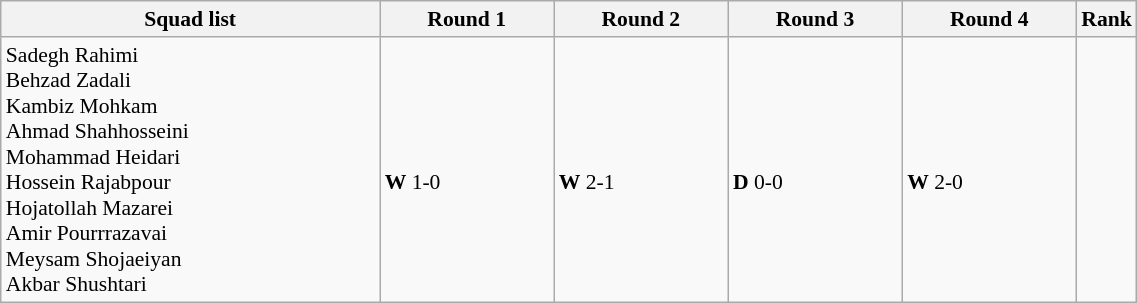<table class="wikitable" width="60%" style="text-align:left; font-size:90%">
<tr>
<th>Squad list</th>
<th idth="14%">Round 1</th>
<th idth="14%">Round 2</th>
<th idth="14%">Round 3</th>
<th idth="14%">Round 4</th>
<th width="5%">Rank</th>
</tr>
<tr>
<td>Sadegh Rahimi<br>Behzad Zadali<br>Kambiz Mohkam<br>Ahmad Shahhosseini<br>Mohammad Heidari<br>Hossein Rajabpour<br>Hojatollah Mazarei <br>Amir Pourrrazavai<br>Meysam Shojaeiyan<br>Akbar Shushtari</td>
<td><br><strong>W</strong> 1-0</td>
<td><br><strong>W</strong> 2-1</td>
<td><br><strong>D</strong> 0-0</td>
<td><br><strong>W</strong> 2-0</td>
<td></td>
</tr>
</table>
